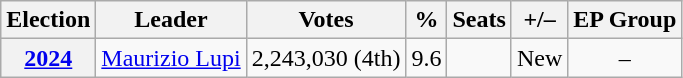<table class="wikitable" style="text-align:center">
<tr>
<th>Election</th>
<th>Leader</th>
<th>Votes</th>
<th>%</th>
<th>Seats</th>
<th>+/–</th>
<th>EP Group</th>
</tr>
<tr>
<th><a href='#'>2024</a></th>
<td><a href='#'>Maurizio Lupi</a></td>
<td>2,243,030 (4th)</td>
<td>9.6</td>
<td></td>
<td>New</td>
<td>–</td>
</tr>
</table>
